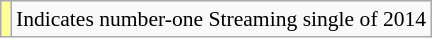<table class="wikitable" style="font-size:90%;">
<tr>
<td style="background-color:#FFFF99"></td>
<td>Indicates number-one Streaming single of 2014</td>
</tr>
</table>
